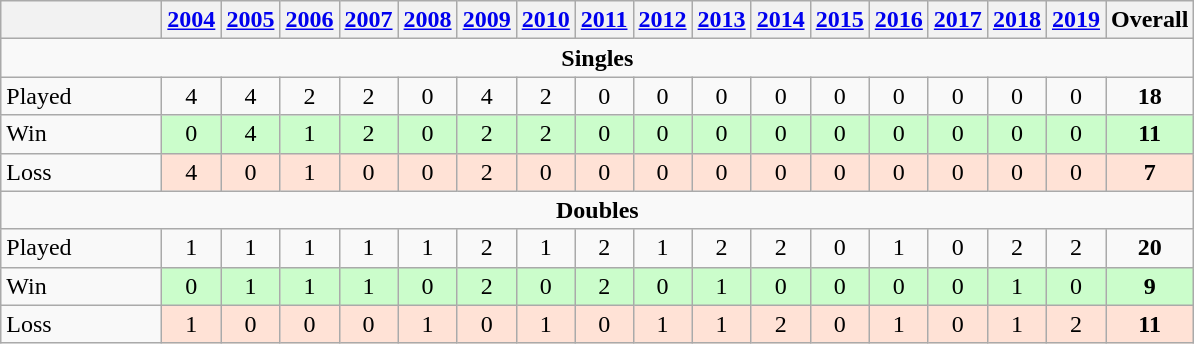<table class=wikitable style=text-align:center;font-size:100%>
<tr>
<th width=100></th>
<th><a href='#'>2004</a></th>
<th><a href='#'>2005</a></th>
<th><a href='#'>2006</a></th>
<th><a href='#'>2007</a></th>
<th><a href='#'>2008</a></th>
<th><a href='#'>2009</a></th>
<th><a href='#'>2010</a></th>
<th><a href='#'>2011</a></th>
<th><a href='#'>2012</a></th>
<th><a href='#'>2013</a></th>
<th><a href='#'>2014</a></th>
<th><a href='#'>2015</a></th>
<th><a href='#'>2016</a></th>
<th><a href='#'>2017</a></th>
<th><a href='#'>2018</a></th>
<th><a href='#'>2019</a></th>
<th>Overall</th>
</tr>
<tr>
<td colspan=18><strong>Singles</strong></td>
</tr>
<tr>
<td style=text-align:left>Played</td>
<td>4</td>
<td>4</td>
<td>2</td>
<td>2</td>
<td>0</td>
<td>4</td>
<td>2</td>
<td>0</td>
<td>0</td>
<td>0</td>
<td>0</td>
<td>0</td>
<td>0</td>
<td>0</td>
<td>0</td>
<td>0</td>
<td><strong>18</strong></td>
</tr>
<tr>
<td style=text-align:left>Win</td>
<td bgcolor=cbfdcb>0</td>
<td bgcolor=cbfdcb>4</td>
<td bgcolor=cbfdcb>1</td>
<td bgcolor=cbfdcb>2</td>
<td bgcolor=cbfdcb>0</td>
<td bgcolor=cbfdcb>2</td>
<td bgcolor=cbfdcb>2</td>
<td bgcolor=cbfdcb>0</td>
<td bgcolor=cbfdcb>0</td>
<td bgcolor=cbfdcb>0</td>
<td bgcolor=cbfdcb>0</td>
<td bgcolor=cbfdcb>0</td>
<td bgcolor=cbfdcb>0</td>
<td bgcolor=cbfdcb>0</td>
<td bgcolor=cbfdcb>0</td>
<td bgcolor=cbfdcb>0</td>
<td bgcolor=cbfdcb><strong>11</strong></td>
</tr>
<tr>
<td style=text-align:left>Loss</td>
<td bgcolor=ffe2d6>4</td>
<td bgcolor=ffe2d6>0</td>
<td bgcolor=ffe2d6>1</td>
<td bgcolor=ffe2d6>0</td>
<td bgcolor=ffe2d6>0</td>
<td bgcolor=ffe2d6>2</td>
<td bgcolor=ffe2d6>0</td>
<td bgcolor=ffe2d6>0</td>
<td bgcolor=ffe2d6>0</td>
<td bgcolor=ffe2d6>0</td>
<td bgcolor=ffe2d6>0</td>
<td bgcolor=ffe2d6>0</td>
<td bgcolor=ffe2d6>0</td>
<td bgcolor=ffe2d6>0</td>
<td bgcolor=ffe2d6>0</td>
<td bgcolor=ffe2d6>0</td>
<td bgcolor=ffe2d6><strong>7</strong></td>
</tr>
<tr>
<td colspan=18><strong>Doubles</strong></td>
</tr>
<tr>
<td style=text-align:left>Played</td>
<td>1</td>
<td>1</td>
<td>1</td>
<td>1</td>
<td>1</td>
<td>2</td>
<td>1</td>
<td>2</td>
<td>1</td>
<td>2</td>
<td>2</td>
<td>0</td>
<td>1</td>
<td>0</td>
<td>2</td>
<td>2</td>
<td><strong>20</strong></td>
</tr>
<tr>
<td style=text-align:left>Win</td>
<td bgcolor=cbfdcb>0</td>
<td bgcolor=cbfdcb>1</td>
<td bgcolor=cbfdcb>1</td>
<td bgcolor=cbfdcb>1</td>
<td bgcolor=cbfdcb>0</td>
<td bgcolor=cbfdcb>2</td>
<td bgcolor=cbfdcb>0</td>
<td bgcolor=cbfdcb>2</td>
<td bgcolor=cbfdcb>0</td>
<td bgcolor=cbfdcb>1</td>
<td bgcolor=cbfdcb>0</td>
<td bgcolor=cbfdcb>0</td>
<td bgcolor=cbfdcb>0</td>
<td bgcolor=cbfdcb>0</td>
<td bgcolor=cbfdcb>1</td>
<td bgcolor=cbfdcb>0</td>
<td bgcolor=cbfdcb><strong>9</strong></td>
</tr>
<tr>
<td style=text-align:left>Loss</td>
<td bgcolor=ffe2d6>1</td>
<td bgcolor=ffe2d6>0</td>
<td bgcolor=ffe2d6>0</td>
<td bgcolor=ffe2d6>0</td>
<td bgcolor=ffe2d6>1</td>
<td bgcolor=ffe2d6>0</td>
<td bgcolor=ffe2d6>1</td>
<td bgcolor=ffe2d6>0</td>
<td bgcolor=ffe2d6>1</td>
<td bgcolor=ffe2d6>1</td>
<td bgcolor=ffe2d6>2</td>
<td bgcolor=ffe2d6>0</td>
<td bgcolor=ffe2d6>1</td>
<td bgcolor=ffe2d6>0</td>
<td bgcolor=ffe2d6>1</td>
<td bgcolor=ffe2d6>2</td>
<td bgcolor=ffe2d6><strong>11</strong></td>
</tr>
</table>
